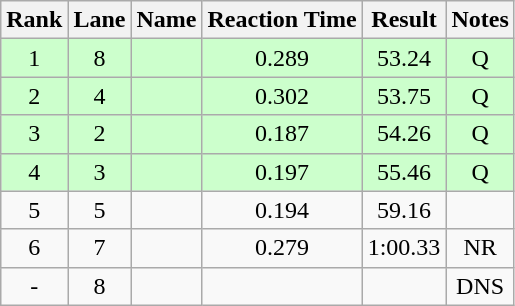<table class="wikitable" style="text-align:center">
<tr>
<th>Rank</th>
<th>Lane</th>
<th>Name</th>
<th>Reaction Time</th>
<th>Result</th>
<th>Notes</th>
</tr>
<tr bgcolor=ccffcc>
<td>1</td>
<td>8</td>
<td align="left"></td>
<td>0.289</td>
<td>53.24</td>
<td>Q</td>
</tr>
<tr bgcolor=ccffcc>
<td>2</td>
<td>4</td>
<td align="left"></td>
<td>0.302</td>
<td>53.75</td>
<td>Q</td>
</tr>
<tr bgcolor=ccffcc>
<td>3</td>
<td>2</td>
<td align="left"></td>
<td>0.187</td>
<td>54.26</td>
<td>Q</td>
</tr>
<tr bgcolor=ccffcc>
<td>4</td>
<td>3</td>
<td align="left"></td>
<td>0.197</td>
<td>55.46</td>
<td>Q</td>
</tr>
<tr>
<td>5</td>
<td>5</td>
<td align="left"></td>
<td>0.194</td>
<td>59.16</td>
<td></td>
</tr>
<tr>
<td>6</td>
<td>7</td>
<td align="left"></td>
<td>0.279</td>
<td>1:00.33</td>
<td>NR</td>
</tr>
<tr>
<td>-</td>
<td>8</td>
<td align="left"></td>
<td></td>
<td></td>
<td>DNS</td>
</tr>
</table>
